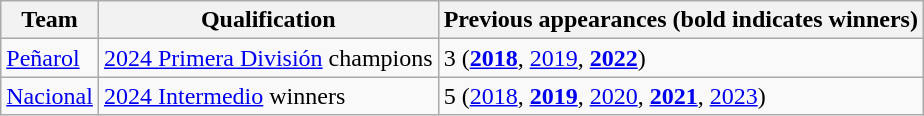<table class="wikitable">
<tr>
<th>Team</th>
<th>Qualification</th>
<th>Previous appearances (bold indicates winners)</th>
</tr>
<tr>
<td><a href='#'>Peñarol</a></td>
<td><a href='#'>2024 Primera División</a> champions</td>
<td>3 (<strong><a href='#'>2018</a></strong>, <a href='#'>2019</a>, <strong><a href='#'>2022</a></strong>)</td>
</tr>
<tr>
<td><a href='#'>Nacional</a></td>
<td><a href='#'>2024 Intermedio</a> winners</td>
<td>5 (<a href='#'>2018</a>, <strong><a href='#'>2019</a></strong>, <a href='#'>2020</a>, <strong><a href='#'>2021</a></strong>, <a href='#'>2023</a>)</td>
</tr>
</table>
